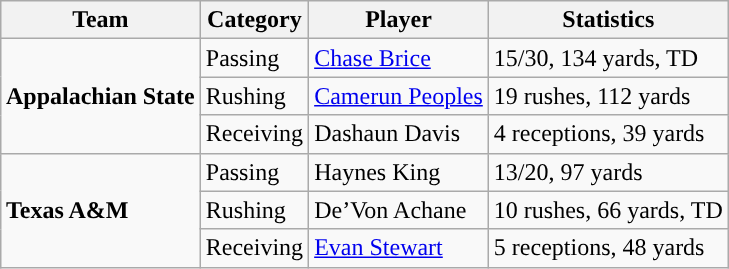<table class="wikitable" style="float: right;">
<tr>
<th>Team</th>
<th>Category</th>
<th>Player</th>
<th>Statistics</th>
</tr>
<tr>
<td rowspan=3><strong>Appalachian State</strong></td>
<td>Passing</td>
<td><a href='#'>Chase Brice</a></td>
<td>15/30, 134 yards, TD</td>
</tr>
<tr>
<td>Rushing</td>
<td><a href='#'>Camerun Peoples</a></td>
<td>19 rushes, 112 yards</td>
</tr>
<tr>
<td>Receiving</td>
<td>Dashaun Davis</td>
<td>4 receptions, 39 yards</td>
</tr>
<tr>
<td rowspan=3><strong>Texas A&M</strong></td>
<td>Passing</td>
<td>Haynes King</td>
<td>13/20, 97 yards</td>
</tr>
<tr>
<td>Rushing</td>
<td>De’Von Achane</td>
<td>10 rushes, 66 yards, TD</td>
</tr>
<tr>
<td>Receiving</td>
<td><a href='#'>Evan Stewart</a></td>
<td>5 receptions, 48 yards</td>
</tr>
</table>
